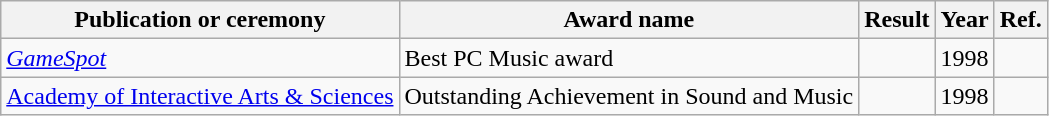<table class="wikitable">
<tr>
<th>Publication or ceremony</th>
<th>Award name</th>
<th>Result</th>
<th>Year</th>
<th>Ref.</th>
</tr>
<tr>
<td><em><a href='#'>GameSpot</a></em></td>
<td>Best PC Music award</td>
<td></td>
<td>1998</td>
<td style="text-align:center;"></td>
</tr>
<tr>
<td><a href='#'>Academy of Interactive Arts & Sciences</a></td>
<td>Outstanding Achievement in Sound and Music</td>
<td></td>
<td>1998</td>
<td style="text-align:center;"></td>
</tr>
</table>
